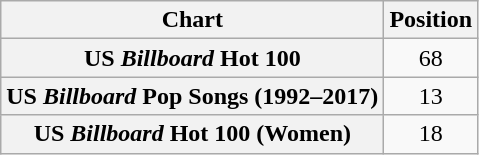<table class="wikitable plainrowheaders">
<tr>
<th>Chart</th>
<th>Position</th>
</tr>
<tr>
<th scope="row">US <em>Billboard</em> Hot 100</th>
<td style="text-align:center;">68</td>
</tr>
<tr>
<th scope="row">US <em>Billboard</em> Pop Songs (1992–2017)</th>
<td style="text-align:center;">13</td>
</tr>
<tr>
<th scope="row">US <em>Billboard</em> Hot 100 (Women)</th>
<td style="text-align:center;">18</td>
</tr>
</table>
